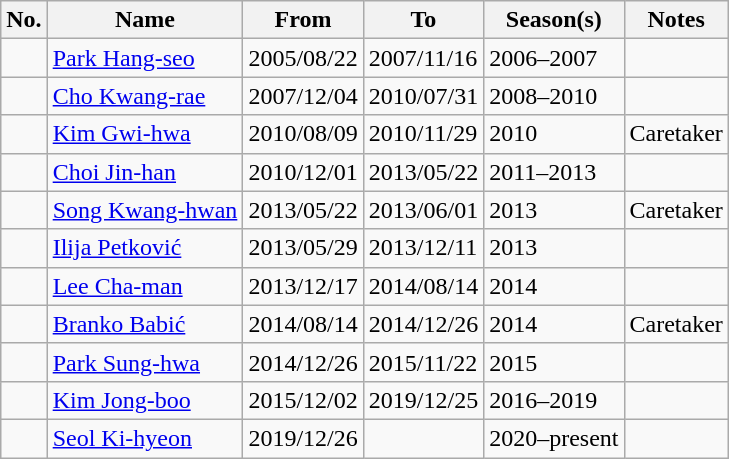<table class="wikitable">
<tr>
<th>No.</th>
<th>Name</th>
<th>From</th>
<th>To</th>
<th>Season(s)</th>
<th>Notes</th>
</tr>
<tr>
<td></td>
<td> <a href='#'>Park Hang-seo</a></td>
<td>2005/08/22</td>
<td>2007/11/16</td>
<td>2006–2007</td>
<td></td>
</tr>
<tr>
<td></td>
<td> <a href='#'>Cho Kwang-rae</a></td>
<td>2007/12/04</td>
<td>2010/07/31</td>
<td>2008–2010</td>
<td></td>
</tr>
<tr>
<td></td>
<td> <a href='#'>Kim Gwi-hwa</a></td>
<td>2010/08/09</td>
<td>2010/11/29</td>
<td>2010</td>
<td>Caretaker</td>
</tr>
<tr>
<td></td>
<td> <a href='#'>Choi Jin-han</a></td>
<td>2010/12/01</td>
<td>2013/05/22</td>
<td>2011–2013</td>
<td></td>
</tr>
<tr>
<td></td>
<td> <a href='#'>Song Kwang-hwan</a></td>
<td>2013/05/22</td>
<td>2013/06/01</td>
<td>2013</td>
<td>Caretaker</td>
</tr>
<tr>
<td></td>
<td> <a href='#'>Ilija Petković</a></td>
<td>2013/05/29</td>
<td>2013/12/11</td>
<td>2013</td>
<td></td>
</tr>
<tr>
<td></td>
<td> <a href='#'>Lee Cha-man</a></td>
<td>2013/12/17</td>
<td>2014/08/14</td>
<td>2014</td>
<td></td>
</tr>
<tr>
<td></td>
<td> <a href='#'>Branko Babić</a></td>
<td>2014/08/14</td>
<td>2014/12/26</td>
<td>2014</td>
<td>Caretaker</td>
</tr>
<tr>
<td></td>
<td> <a href='#'>Park Sung-hwa</a></td>
<td>2014/12/26</td>
<td>2015/11/22</td>
<td>2015</td>
<td></td>
</tr>
<tr>
<td></td>
<td> <a href='#'>Kim Jong-boo</a></td>
<td>2015/12/02</td>
<td>2019/12/25</td>
<td>2016–2019</td>
<td></td>
</tr>
<tr>
<td></td>
<td> <a href='#'>Seol Ki-hyeon</a></td>
<td>2019/12/26</td>
<td></td>
<td>2020–present</td>
<td></td>
</tr>
</table>
